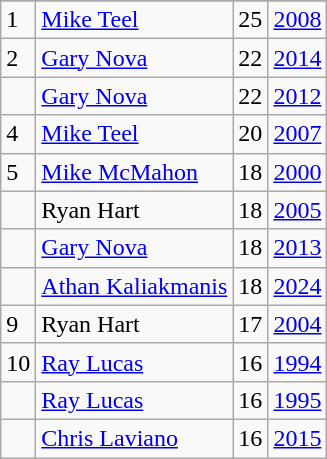<table class="wikitable">
<tr>
</tr>
<tr>
<td>1</td>
<td><a href='#'>Mike Teel</a></td>
<td>25</td>
<td><a href='#'>2008</a></td>
</tr>
<tr>
<td>2</td>
<td><a href='#'>Gary Nova</a></td>
<td>22</td>
<td><a href='#'>2014</a></td>
</tr>
<tr>
<td></td>
<td><a href='#'>Gary Nova</a></td>
<td>22</td>
<td><a href='#'>2012</a></td>
</tr>
<tr>
<td>4</td>
<td><a href='#'>Mike Teel</a></td>
<td>20</td>
<td><a href='#'>2007</a></td>
</tr>
<tr>
<td>5</td>
<td><a href='#'>Mike McMahon</a></td>
<td>18</td>
<td><a href='#'>2000</a></td>
</tr>
<tr>
<td></td>
<td>Ryan Hart</td>
<td>18</td>
<td><a href='#'>2005</a></td>
</tr>
<tr>
<td></td>
<td><a href='#'>Gary Nova</a></td>
<td>18</td>
<td><a href='#'>2013</a></td>
</tr>
<tr>
<td></td>
<td><a href='#'>Athan Kaliakmanis</a></td>
<td>18</td>
<td><a href='#'>2024</a></td>
</tr>
<tr>
<td>9</td>
<td>Ryan Hart</td>
<td>17</td>
<td><a href='#'>2004</a></td>
</tr>
<tr>
<td>10</td>
<td><a href='#'>Ray Lucas</a></td>
<td>16</td>
<td><a href='#'>1994</a></td>
</tr>
<tr>
<td></td>
<td><a href='#'>Ray Lucas</a></td>
<td>16</td>
<td><a href='#'>1995</a></td>
</tr>
<tr>
<td></td>
<td><a href='#'>Chris Laviano</a></td>
<td>16</td>
<td><a href='#'>2015</a></td>
</tr>
</table>
